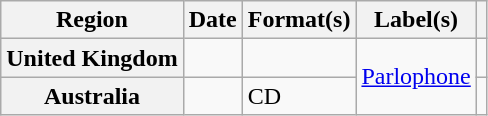<table class="wikitable plainrowheaders">
<tr>
<th scope="col">Region</th>
<th scope="col">Date</th>
<th scope="col">Format(s)</th>
<th scope="col">Label(s)</th>
<th scope="col"></th>
</tr>
<tr>
<th scope="row">United Kingdom</th>
<td></td>
<td></td>
<td rowspan="2"><a href='#'>Parlophone</a></td>
<td></td>
</tr>
<tr>
<th scope="row">Australia</th>
<td></td>
<td>CD</td>
<td></td>
</tr>
</table>
